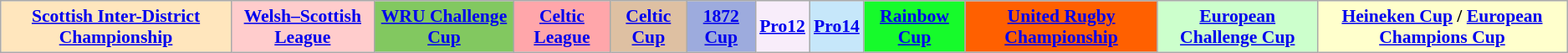<table class="wikitable" style="font-size:90%">
<tr>
<td style="text-align:center; background:#FFE6BD;"><strong><a href='#'>Scottish Inter-District Championship</a></strong></td>
<td style="text-align:center; background:#FCC;"><strong><a href='#'>Welsh–Scottish League</a></strong></td>
<td style="text-align:center; background:#82C860;"><strong><a href='#'>WRU Challenge Cup</a></strong></td>
<td style="text-align:center; background:#FFA6AA;"><strong><a href='#'>Celtic League</a></strong></td>
<td style="text-align:center; background:#DEC0A2;"><strong><a href='#'>Celtic Cup</a></strong></td>
<td style="text-align:center; background:#9DABDD;"><strong><a href='#'>1872 Cup</a></strong></td>
<td style="text-align:center; background:#F8EDFA;"><strong><a href='#'>Pro12</a></strong></td>
<td style="text-align:center; background:#C6E7FA;"><strong><a href='#'>Pro14</a></strong></td>
<td style="text-align:center; background:#16FB2B;"><strong><a href='#'>Rainbow Cup</a></strong></td>
<td style="text-align:center; background:#FF6000;"><strong><a href='#'>United Rugby Championship</a></strong></td>
<td style="text-align:center; background:#ccffcc;"><strong><a href='#'>European Challenge Cup</a></strong></td>
<td style="text-align:center; background:#ffffcc;"><strong><a href='#'>Heineken Cup</a> / <a href='#'>European Champions Cup</a></strong></td>
</tr>
</table>
